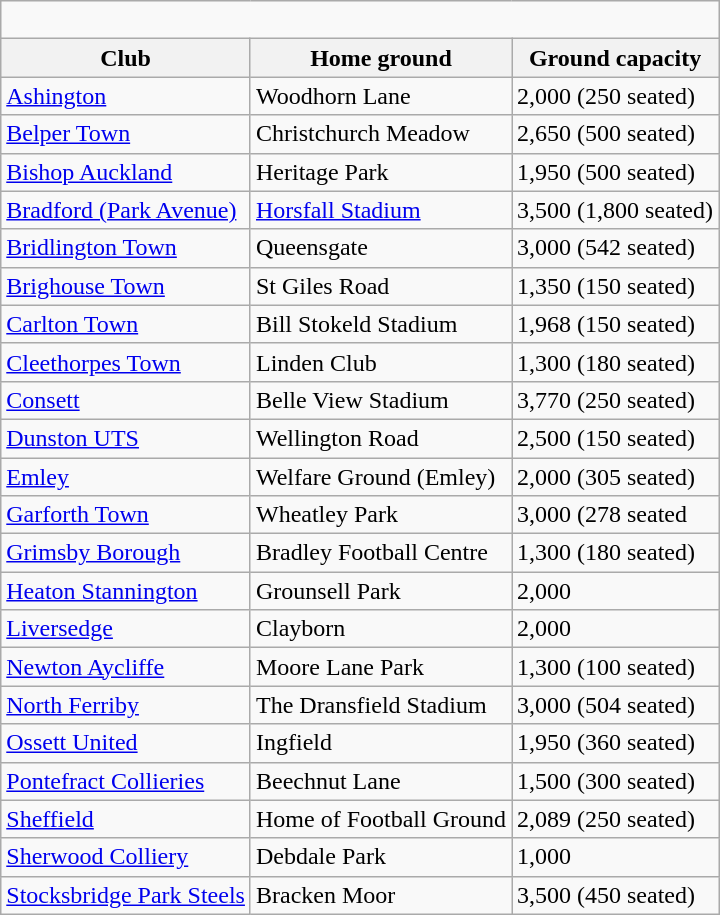<table class="wikitable sortable">
<tr>
<td colspan="3" class="unsortable"><br></td>
</tr>
<tr>
<th>Club</th>
<th>Home ground</th>
<th>Ground capacity</th>
</tr>
<tr>
<td><a href='#'>Ashington</a></td>
<td>Woodhorn Lane</td>
<td>2,000 (250 seated)</td>
</tr>
<tr>
<td><a href='#'>Belper Town</a></td>
<td>Christchurch Meadow</td>
<td>2,650 (500 seated)</td>
</tr>
<tr>
<td><a href='#'>Bishop Auckland</a></td>
<td>Heritage Park</td>
<td>1,950 (500 seated)</td>
</tr>
<tr>
<td><a href='#'>Bradford (Park Avenue)</a></td>
<td><a href='#'>Horsfall Stadium</a></td>
<td>3,500 (1,800 seated)</td>
</tr>
<tr>
<td><a href='#'>Bridlington Town</a></td>
<td>Queensgate</td>
<td>3,000 (542 seated)</td>
</tr>
<tr>
<td><a href='#'>Brighouse Town</a></td>
<td>St Giles Road</td>
<td>1,350 (150 seated)</td>
</tr>
<tr>
<td><a href='#'>Carlton Town</a></td>
<td>Bill Stokeld Stadium</td>
<td>1,968 (150 seated)</td>
</tr>
<tr>
<td><a href='#'>Cleethorpes Town</a></td>
<td>Linden Club</td>
<td>1,300 (180 seated)</td>
</tr>
<tr>
<td><a href='#'>Consett</a></td>
<td>Belle View Stadium</td>
<td>3,770 (250 seated)</td>
</tr>
<tr>
<td><a href='#'>Dunston UTS</a></td>
<td>Wellington Road</td>
<td>2,500 (150 seated)</td>
</tr>
<tr>
<td><a href='#'>Emley</a></td>
<td>Welfare Ground (Emley)</td>
<td>2,000 (305 seated)</td>
</tr>
<tr>
<td><a href='#'>Garforth Town</a></td>
<td>Wheatley Park</td>
<td>3,000 (278 seated</td>
</tr>
<tr>
<td><a href='#'>Grimsby Borough</a></td>
<td>Bradley Football Centre</td>
<td>1,300 (180 seated)</td>
</tr>
<tr>
<td><a href='#'>Heaton Stannington</a></td>
<td>Grounsell Park</td>
<td>2,000</td>
</tr>
<tr>
<td><a href='#'>Liversedge</a></td>
<td>Clayborn</td>
<td>2,000</td>
</tr>
<tr>
<td><a href='#'>Newton Aycliffe</a></td>
<td>Moore Lane Park</td>
<td>1,300 (100 seated)</td>
</tr>
<tr>
<td><a href='#'>North Ferriby</a></td>
<td>The Dransfield Stadium</td>
<td>3,000 (504 seated)</td>
</tr>
<tr>
<td><a href='#'>Ossett United</a></td>
<td>Ingfield</td>
<td>1,950 (360 seated)</td>
</tr>
<tr>
<td><a href='#'>Pontefract Collieries</a></td>
<td>Beechnut Lane</td>
<td>1,500 (300 seated)</td>
</tr>
<tr>
<td><a href='#'>Sheffield</a></td>
<td>Home of Football Ground</td>
<td>2,089 (250 seated)</td>
</tr>
<tr>
<td><a href='#'>Sherwood Colliery</a></td>
<td>Debdale Park</td>
<td>1,000</td>
</tr>
<tr>
<td><a href='#'>Stocksbridge Park Steels</a></td>
<td>Bracken Moor</td>
<td>3,500 (450 seated)</td>
</tr>
</table>
